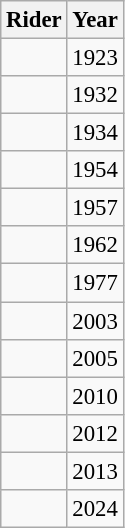<table class="wikitable" style="font-size:95%;">
<tr>
<th>Rider</th>
<th>Year</th>
</tr>
<tr>
<td></td>
<td>1923</td>
</tr>
<tr>
<td></td>
<td>1932</td>
</tr>
<tr>
<td></td>
<td>1934</td>
</tr>
<tr>
<td></td>
<td>1954</td>
</tr>
<tr>
<td></td>
<td>1957</td>
</tr>
<tr>
<td></td>
<td>1962</td>
</tr>
<tr>
<td></td>
<td>1977</td>
</tr>
<tr>
<td></td>
<td>2003</td>
</tr>
<tr>
<td></td>
<td>2005</td>
</tr>
<tr>
<td></td>
<td>2010</td>
</tr>
<tr>
<td></td>
<td>2012</td>
</tr>
<tr>
<td></td>
<td>2013</td>
</tr>
<tr>
<td></td>
<td>2024</td>
</tr>
</table>
